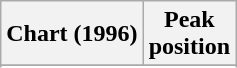<table class="wikitable sortable plainrowheaders">
<tr>
<th>Chart (1996)</th>
<th>Peak<br>position</th>
</tr>
<tr>
</tr>
<tr>
</tr>
<tr>
</tr>
<tr>
</tr>
<tr>
</tr>
</table>
